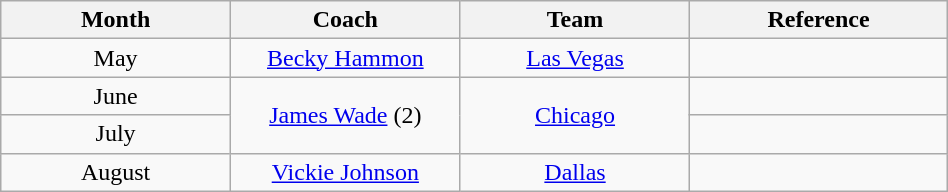<table class="wikitable" style="width: 50%; text-align:center;">
<tr>
<th width=60>Month</th>
<th width=60>Coach</th>
<th width=60>Team</th>
<th width=20>Reference</th>
</tr>
<tr>
<td>May</td>
<td><a href='#'>Becky Hammon</a></td>
<td><a href='#'>Las Vegas</a></td>
<td></td>
</tr>
<tr>
<td>June</td>
<td rowspan="2"><a href='#'>James Wade</a> (2)</td>
<td rowspan="2"><a href='#'>Chicago</a></td>
<td></td>
</tr>
<tr>
<td>July</td>
<td></td>
</tr>
<tr>
<td>August</td>
<td><a href='#'>Vickie Johnson</a></td>
<td><a href='#'>Dallas</a></td>
<td></td>
</tr>
</table>
